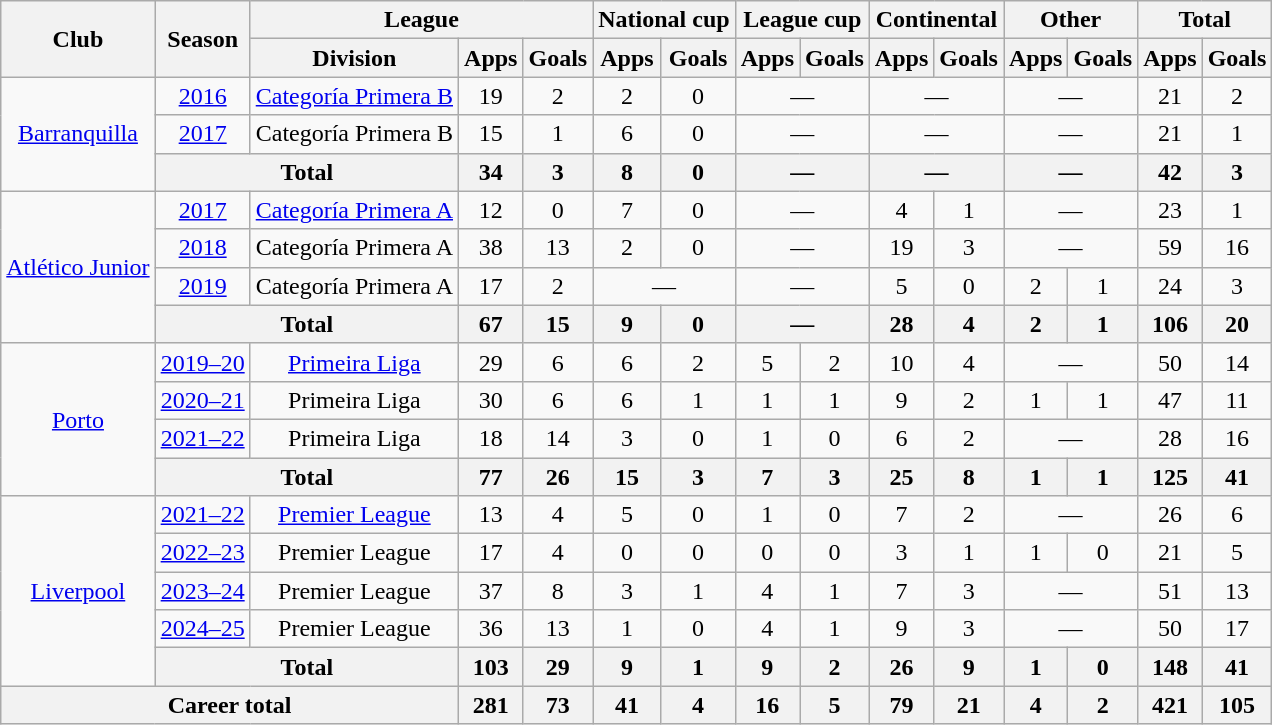<table class="wikitable" style="text-align: center;">
<tr>
<th rowspan="2">Club</th>
<th rowspan="2">Season</th>
<th colspan="3">League</th>
<th colspan="2">National cup</th>
<th colspan="2">League cup</th>
<th colspan="2">Continental</th>
<th colspan="2">Other</th>
<th colspan="2">Total</th>
</tr>
<tr>
<th>Division</th>
<th>Apps</th>
<th>Goals</th>
<th>Apps</th>
<th>Goals</th>
<th>Apps</th>
<th>Goals</th>
<th>Apps</th>
<th>Goals</th>
<th>Apps</th>
<th>Goals</th>
<th>Apps</th>
<th>Goals</th>
</tr>
<tr>
<td rowspan="3"><a href='#'>Barranquilla</a></td>
<td><a href='#'>2016</a></td>
<td><a href='#'>Categoría Primera B</a></td>
<td>19</td>
<td>2</td>
<td>2</td>
<td>0</td>
<td colspan="2">—</td>
<td colspan="2">—</td>
<td colspan="2">—</td>
<td>21</td>
<td>2</td>
</tr>
<tr>
<td><a href='#'>2017</a></td>
<td>Categoría Primera B</td>
<td>15</td>
<td>1</td>
<td>6</td>
<td>0</td>
<td colspan="2">—</td>
<td colspan="2">—</td>
<td colspan="2">—</td>
<td>21</td>
<td>1</td>
</tr>
<tr>
<th colspan="2">Total</th>
<th>34</th>
<th>3</th>
<th>8</th>
<th>0</th>
<th colspan="2">—</th>
<th colspan="2">—</th>
<th colspan="2">—</th>
<th>42</th>
<th>3</th>
</tr>
<tr>
<td rowspan="4"><a href='#'>Atlético Junior</a></td>
<td><a href='#'>2017</a></td>
<td><a href='#'>Categoría Primera A</a></td>
<td>12</td>
<td>0</td>
<td>7</td>
<td>0</td>
<td colspan="2">—</td>
<td>4</td>
<td>1</td>
<td colspan="2">—</td>
<td>23</td>
<td>1</td>
</tr>
<tr>
<td><a href='#'>2018</a></td>
<td>Categoría Primera A</td>
<td>38</td>
<td>13</td>
<td>2</td>
<td>0</td>
<td colspan="2">—</td>
<td>19</td>
<td>3</td>
<td colspan="2">—</td>
<td>59</td>
<td>16</td>
</tr>
<tr>
<td><a href='#'>2019</a></td>
<td>Categoría Primera A</td>
<td>17</td>
<td>2</td>
<td colspan="2">—</td>
<td colspan="2">—</td>
<td>5</td>
<td>0</td>
<td>2</td>
<td>1</td>
<td>24</td>
<td>3</td>
</tr>
<tr>
<th colspan="2">Total</th>
<th>67</th>
<th>15</th>
<th>9</th>
<th>0</th>
<th colspan="2">—</th>
<th>28</th>
<th>4</th>
<th>2</th>
<th>1</th>
<th>106</th>
<th>20</th>
</tr>
<tr>
<td rowspan="4"><a href='#'>Porto</a></td>
<td><a href='#'>2019–20</a></td>
<td><a href='#'>Primeira Liga</a></td>
<td>29</td>
<td>6</td>
<td>6</td>
<td>2</td>
<td>5</td>
<td>2</td>
<td>10</td>
<td>4</td>
<td colspan="2">—</td>
<td>50</td>
<td>14</td>
</tr>
<tr>
<td><a href='#'>2020–21</a></td>
<td>Primeira Liga</td>
<td>30</td>
<td>6</td>
<td>6</td>
<td>1</td>
<td>1</td>
<td>1</td>
<td>9</td>
<td>2</td>
<td>1</td>
<td>1</td>
<td>47</td>
<td>11</td>
</tr>
<tr>
<td><a href='#'>2021–22</a></td>
<td>Primeira Liga</td>
<td>18</td>
<td>14</td>
<td>3</td>
<td>0</td>
<td>1</td>
<td>0</td>
<td>6</td>
<td>2</td>
<td colspan="2">—</td>
<td>28</td>
<td>16</td>
</tr>
<tr>
<th colspan="2">Total</th>
<th>77</th>
<th>26</th>
<th>15</th>
<th>3</th>
<th>7</th>
<th>3</th>
<th>25</th>
<th>8</th>
<th>1</th>
<th>1</th>
<th>125</th>
<th>41</th>
</tr>
<tr>
<td rowspan="5"><a href='#'>Liverpool</a></td>
<td><a href='#'>2021–22</a></td>
<td><a href='#'>Premier League</a></td>
<td>13</td>
<td>4</td>
<td>5</td>
<td>0</td>
<td>1</td>
<td>0</td>
<td>7</td>
<td>2</td>
<td colspan="2">—</td>
<td>26</td>
<td>6</td>
</tr>
<tr>
<td><a href='#'>2022–23</a></td>
<td>Premier League</td>
<td>17</td>
<td>4</td>
<td>0</td>
<td>0</td>
<td>0</td>
<td>0</td>
<td>3</td>
<td>1</td>
<td>1</td>
<td>0</td>
<td>21</td>
<td>5</td>
</tr>
<tr>
<td><a href='#'>2023–24</a></td>
<td>Premier League</td>
<td>37</td>
<td>8</td>
<td>3</td>
<td>1</td>
<td>4</td>
<td>1</td>
<td>7</td>
<td>3</td>
<td colspan="2">—</td>
<td>51</td>
<td>13</td>
</tr>
<tr>
<td><a href='#'>2024–25</a></td>
<td>Premier League</td>
<td>36</td>
<td>13</td>
<td>1</td>
<td>0</td>
<td>4</td>
<td>1</td>
<td>9</td>
<td>3</td>
<td colspan="2">—</td>
<td>50</td>
<td>17</td>
</tr>
<tr>
<th colspan="2">Total</th>
<th>103</th>
<th>29</th>
<th>9</th>
<th>1</th>
<th>9</th>
<th>2</th>
<th>26</th>
<th>9</th>
<th>1</th>
<th>0</th>
<th>148</th>
<th>41</th>
</tr>
<tr>
<th colspan="3">Career total</th>
<th>281</th>
<th>73</th>
<th>41</th>
<th>4</th>
<th>16</th>
<th>5</th>
<th>79</th>
<th>21</th>
<th>4</th>
<th>2</th>
<th>421</th>
<th>105</th>
</tr>
</table>
